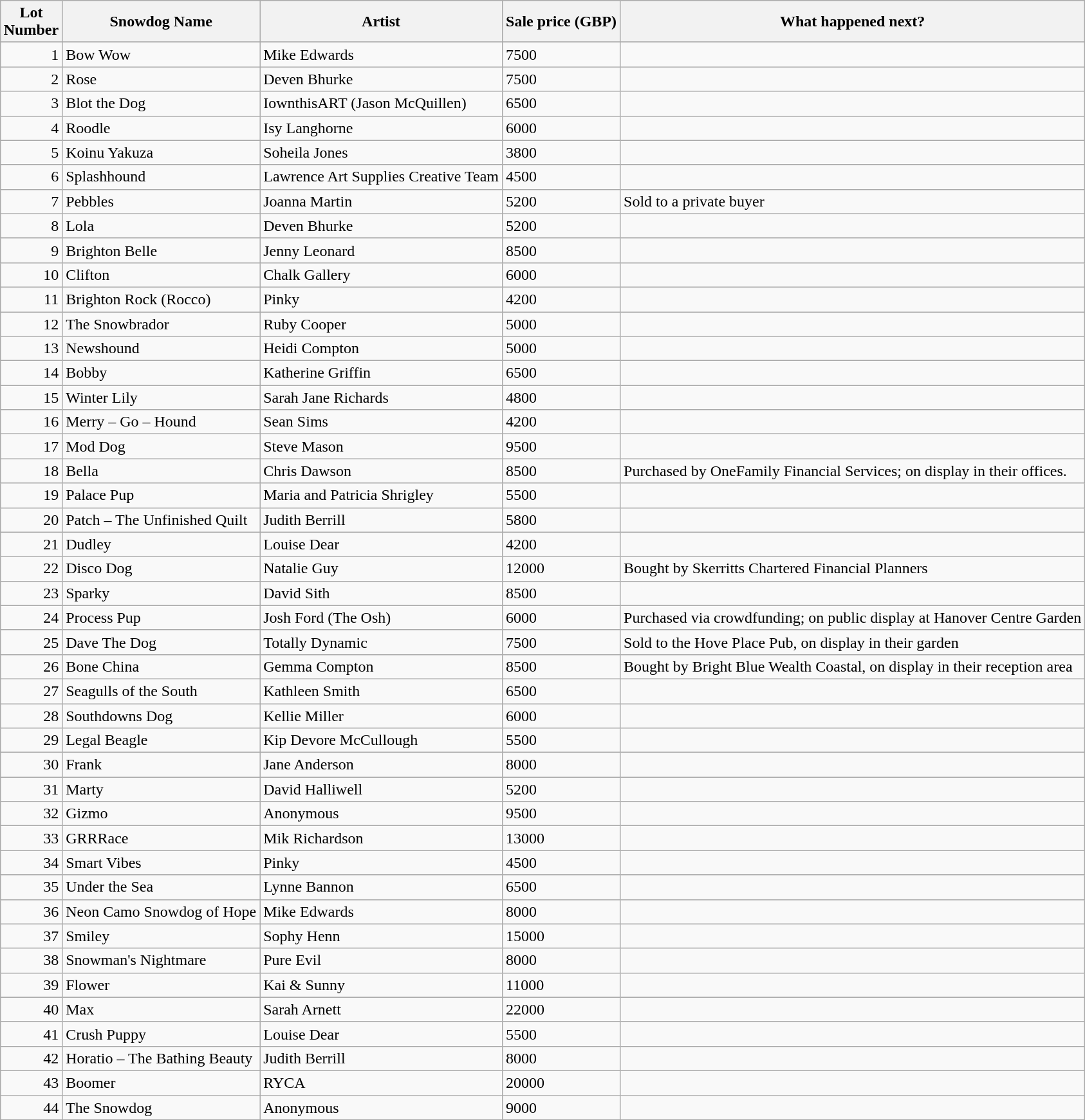<table class="wikitable sortable" style="margin-left:auto; margin-right:auto; margin-top:0;">
<tr>
<th style="width:2em;" data-sort-type="number">Lot Number</th>
<th>Snowdog Name</th>
<th>Artist</th>
<th data-sort-type="number">Sale price (GBP)</th>
<th>What happened next?</th>
</tr>
<tr style="font-weight:bold;background:#eaecf0">
</tr>
<tr>
<td align="right">1</td>
<td>Bow Wow</td>
<td>Mike Edwards</td>
<td>7500</td>
<td> </td>
</tr>
<tr>
<td align="right">2</td>
<td>Rose</td>
<td>Deven Bhurke</td>
<td>7500</td>
<td> </td>
</tr>
<tr>
<td align="right">3</td>
<td>Blot the Dog</td>
<td>IownthisART (Jason McQuillen)</td>
<td>6500</td>
<td> </td>
</tr>
<tr>
<td align="right">4</td>
<td>Roodle</td>
<td>Isy Langhorne</td>
<td>6000</td>
<td> </td>
</tr>
<tr>
<td align="right">5</td>
<td>Koinu Yakuza</td>
<td>Soheila Jones</td>
<td>3800</td>
<td> </td>
</tr>
<tr>
<td align="right">6</td>
<td>Splashhound</td>
<td>Lawrence Art Supplies Creative Team</td>
<td>4500</td>
<td> </td>
</tr>
<tr>
<td align="right">7</td>
<td>Pebbles</td>
<td>Joanna Martin</td>
<td>5200</td>
<td>Sold to a private buyer</td>
</tr>
<tr>
<td align="right">8</td>
<td>Lola</td>
<td>Deven Bhurke</td>
<td>5200</td>
<td> </td>
</tr>
<tr>
<td align="right">9</td>
<td>Brighton Belle</td>
<td>Jenny Leonard</td>
<td>8500</td>
<td> </td>
</tr>
<tr>
<td align="right">10</td>
<td>Clifton</td>
<td>Chalk Gallery</td>
<td>6000</td>
<td> </td>
</tr>
<tr>
<td align="right">11</td>
<td>Brighton Rock (Rocco)</td>
<td>Pinky</td>
<td>4200</td>
<td> </td>
</tr>
<tr>
<td align="right">12</td>
<td>The Snowbrador</td>
<td>Ruby Cooper</td>
<td>5000</td>
<td> </td>
</tr>
<tr>
<td align="right">13</td>
<td>Newshound</td>
<td>Heidi Compton</td>
<td>5000</td>
<td> </td>
</tr>
<tr>
<td align="right">14</td>
<td>Bobby</td>
<td>Katherine Griffin</td>
<td>6500</td>
<td> </td>
</tr>
<tr>
<td align="right">15</td>
<td>Winter Lily</td>
<td>Sarah Jane Richards</td>
<td>4800</td>
<td> </td>
</tr>
<tr>
<td align="right">16</td>
<td>Merry – Go – Hound</td>
<td>Sean Sims</td>
<td>4200</td>
<td> </td>
</tr>
<tr>
<td align="right">17</td>
<td>Mod Dog</td>
<td>Steve Mason</td>
<td>9500</td>
<td> </td>
</tr>
<tr>
<td align="right">18</td>
<td>Bella</td>
<td>Chris Dawson</td>
<td>8500</td>
<td>Purchased by OneFamily Financial Services; on display in their offices.</td>
</tr>
<tr>
<td align="right">19</td>
<td>Palace Pup</td>
<td>Maria and Patricia Shrigley</td>
<td>5500</td>
<td> </td>
</tr>
<tr>
<td align="right">20</td>
<td>Patch – The Unfinished Quilt</td>
<td>Judith Berrill</td>
<td>5800</td>
<td> </td>
</tr>
<tr>
<td align="right">21</td>
<td>Dudley</td>
<td>Louise Dear</td>
<td>4200</td>
<td> </td>
</tr>
<tr>
<td align="right">22</td>
<td>Disco Dog</td>
<td>Natalie Guy</td>
<td>12000</td>
<td>Bought by Skerritts Chartered Financial Planners</td>
</tr>
<tr>
<td align="right">23</td>
<td>Sparky</td>
<td>David Sith</td>
<td>8500</td>
<td> </td>
</tr>
<tr>
<td align="right">24</td>
<td>Process Pup</td>
<td>Josh Ford (The Osh)</td>
<td>6000</td>
<td>Purchased via crowdfunding; on public display at Hanover Centre Garden</td>
</tr>
<tr>
<td align="right">25</td>
<td>Dave The Dog</td>
<td>Totally Dynamic</td>
<td>7500</td>
<td>Sold to the Hove Place Pub, on display in their garden</td>
</tr>
<tr>
<td align="right">26</td>
<td>Bone China</td>
<td>Gemma Compton</td>
<td>8500</td>
<td>Bought by Bright Blue Wealth Coastal, on display in their reception area</td>
</tr>
<tr>
<td align="right">27</td>
<td>Seagulls of the South</td>
<td>Kathleen Smith</td>
<td>6500</td>
<td> </td>
</tr>
<tr>
<td align="right">28</td>
<td>Southdowns Dog</td>
<td>Kellie Miller</td>
<td>6000</td>
<td> </td>
</tr>
<tr>
<td align="right">29</td>
<td>Legal Beagle</td>
<td>Kip Devore McCullough</td>
<td>5500</td>
<td> </td>
</tr>
<tr>
<td align="right">30</td>
<td>Frank</td>
<td>Jane Anderson</td>
<td>8000</td>
<td> </td>
</tr>
<tr>
<td align="right">31</td>
<td>Marty</td>
<td>David Halliwell</td>
<td>5200</td>
<td> </td>
</tr>
<tr>
<td align="right">32</td>
<td>Gizmo</td>
<td>Anonymous</td>
<td>9500</td>
<td> </td>
</tr>
<tr>
<td align="right">33</td>
<td>GRRRace</td>
<td>Mik Richardson</td>
<td>13000</td>
<td> </td>
</tr>
<tr>
<td align="right">34</td>
<td>Smart Vibes</td>
<td>Pinky</td>
<td>4500</td>
<td> </td>
</tr>
<tr>
<td align="right">35</td>
<td>Under the Sea</td>
<td>Lynne Bannon</td>
<td>6500</td>
<td> </td>
</tr>
<tr>
<td align="right">36</td>
<td>Neon Camo Snowdog of Hope</td>
<td>Mike Edwards</td>
<td>8000</td>
<td> </td>
</tr>
<tr>
<td align="right">37</td>
<td>Smiley</td>
<td>Sophy Henn</td>
<td>15000</td>
<td> </td>
</tr>
<tr>
<td align="right">38</td>
<td>Snowman's Nightmare</td>
<td>Pure Evil</td>
<td>8000</td>
<td> </td>
</tr>
<tr>
<td align="right">39</td>
<td>Flower</td>
<td>Kai & Sunny</td>
<td>11000</td>
<td> </td>
</tr>
<tr>
<td align="right">40</td>
<td>Max</td>
<td>Sarah Arnett</td>
<td>22000</td>
<td> </td>
</tr>
<tr>
<td align="right">41</td>
<td>Crush Puppy</td>
<td>Louise Dear</td>
<td>5500</td>
<td> </td>
</tr>
<tr>
<td align="right">42</td>
<td>Horatio – The Bathing Beauty</td>
<td>Judith Berrill</td>
<td>8000</td>
<td> </td>
</tr>
<tr>
<td align="right">43</td>
<td>Boomer</td>
<td>RYCA</td>
<td>20000</td>
<td> </td>
</tr>
<tr>
<td align="right">44</td>
<td>The Snowdog</td>
<td>Anonymous</td>
<td>9000</td>
<td> </td>
</tr>
<tr>
</tr>
</table>
